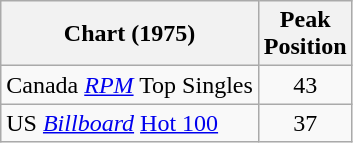<table class="wikitable">
<tr>
<th>Chart (1975)</th>
<th>Peak<br>Position</th>
</tr>
<tr>
<td>Canada <em><a href='#'>RPM</a></em> Top Singles</td>
<td style="text-align:center;">43</td>
</tr>
<tr>
<td>US <em><a href='#'>Billboard</a></em> <a href='#'>Hot 100</a></td>
<td style="text-align:center;">37</td>
</tr>
</table>
